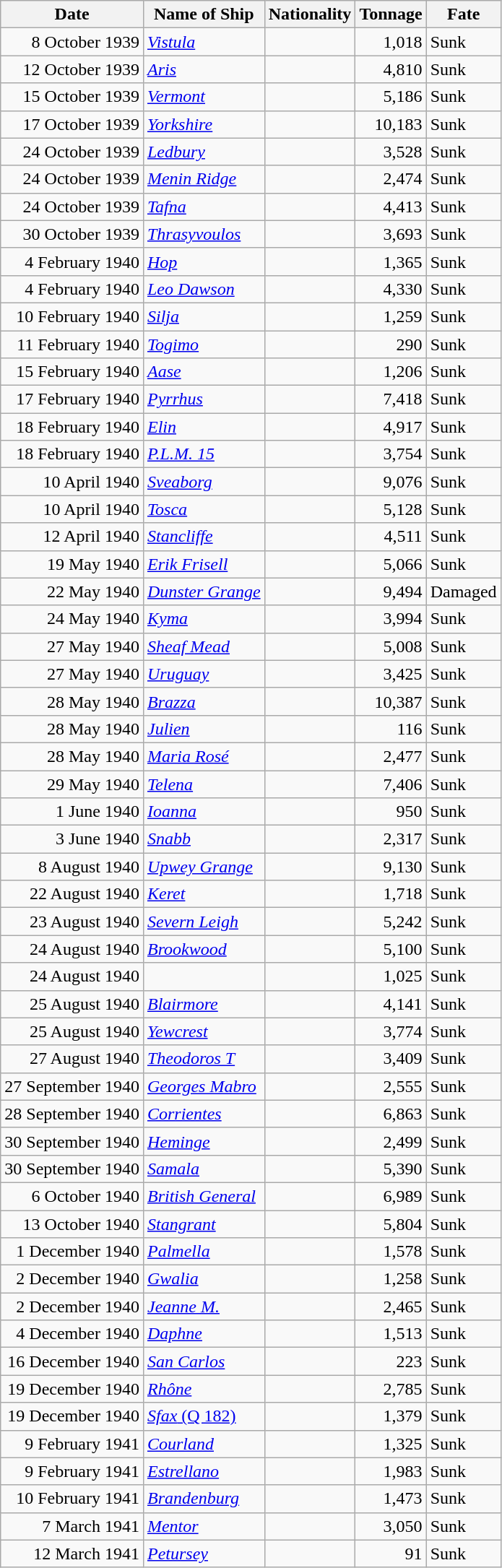<table class="wikitable sortable" border="1">
<tr>
<th>Date</th>
<th>Name of Ship</th>
<th>Nationality</th>
<th>Tonnage</th>
<th>Fate</th>
</tr>
<tr>
<td align="right">8 October 1939</td>
<td align="left"><a href='#'><em>Vistula</em></a></td>
<td align="left"></td>
<td align="right">1,018</td>
<td align="left">Sunk</td>
</tr>
<tr>
<td align="right">12 October 1939</td>
<td align="left"><a href='#'><em>Aris</em></a></td>
<td align="left"></td>
<td align="right">4,810</td>
<td align="left">Sunk</td>
</tr>
<tr>
<td align="right">15 October 1939</td>
<td align="left"><a href='#'><em>Vermont</em></a></td>
<td align="left"></td>
<td align="right">5,186</td>
<td align="left">Sunk</td>
</tr>
<tr>
<td align="right">17 October 1939</td>
<td align="left"><a href='#'><em>Yorkshire</em></a></td>
<td align="left"></td>
<td align="right">10,183</td>
<td align="left">Sunk</td>
</tr>
<tr>
<td align="right">24 October 1939</td>
<td align="left"><a href='#'><em>Ledbury</em></a></td>
<td align="left"></td>
<td align="right">3,528</td>
<td align="left">Sunk</td>
</tr>
<tr>
<td align="right">24 October 1939</td>
<td align="left"><a href='#'><em>Menin Ridge</em></a></td>
<td align="left"></td>
<td align="right">2,474</td>
<td align="left">Sunk</td>
</tr>
<tr>
<td align="right">24 October 1939</td>
<td align="left"><a href='#'><em>Tafna</em></a></td>
<td align="left"></td>
<td align="right">4,413</td>
<td align="left">Sunk</td>
</tr>
<tr>
<td align="right">30 October 1939</td>
<td align="left"><a href='#'><em>Thrasyvoulos</em></a></td>
<td align="left"></td>
<td align="right">3,693</td>
<td align="left">Sunk</td>
</tr>
<tr>
<td align="right">4 February 1940</td>
<td align="left"><a href='#'><em>Hop</em></a></td>
<td align="left"></td>
<td align="right">1,365</td>
<td align="left">Sunk</td>
</tr>
<tr>
<td align="right">4 February 1940</td>
<td align="left"><a href='#'><em>Leo Dawson</em></a></td>
<td align="left"></td>
<td align="right">4,330</td>
<td align="left">Sunk</td>
</tr>
<tr>
<td align="right">10 February 1940</td>
<td align="left"><a href='#'><em>Silja</em></a></td>
<td align="left"></td>
<td align="right">1,259</td>
<td align="left">Sunk</td>
</tr>
<tr>
<td align="right">11 February 1940</td>
<td align="left"><a href='#'><em>Togimo</em></a></td>
<td align="left"></td>
<td align="right">290</td>
<td align="left">Sunk</td>
</tr>
<tr>
<td align="right">15 February 1940</td>
<td align="left"><a href='#'><em>Aase</em></a></td>
<td align="left"></td>
<td align="right">1,206</td>
<td align="left">Sunk</td>
</tr>
<tr>
<td align="right">17 February 1940</td>
<td align="left"><a href='#'><em>Pyrrhus</em></a></td>
<td align="left"></td>
<td align="right">7,418</td>
<td align="left">Sunk</td>
</tr>
<tr>
<td align="right">18 February 1940</td>
<td align="left"><a href='#'><em>Elin</em></a></td>
<td align="left"></td>
<td align="right">4,917</td>
<td align="left">Sunk</td>
</tr>
<tr>
<td align="right">18 February 1940</td>
<td align="left"><a href='#'><em>P.L.M. 15</em></a></td>
<td align="left"></td>
<td align="right">3,754</td>
<td align="left">Sunk</td>
</tr>
<tr>
<td align="right">10 April 1940</td>
<td align="left"><a href='#'><em>Sveaborg</em></a></td>
<td align="left"></td>
<td align="right">9,076</td>
<td align="left">Sunk</td>
</tr>
<tr>
<td align="right">10 April 1940</td>
<td align="left"><a href='#'><em>Tosca</em></a></td>
<td align="left"></td>
<td align="right">5,128</td>
<td align="left">Sunk</td>
</tr>
<tr>
<td align="right">12 April 1940</td>
<td align="left"><a href='#'><em>Stancliffe</em></a></td>
<td align="left"></td>
<td align="right">4,511</td>
<td align="left">Sunk</td>
</tr>
<tr>
<td align="right">19 May 1940</td>
<td align="left"><a href='#'><em>Erik Frisell</em></a></td>
<td align="left"></td>
<td align="right">5,066</td>
<td align="left">Sunk</td>
</tr>
<tr>
<td align="right">22 May 1940</td>
<td align="left"><a href='#'><em>Dunster Grange</em></a></td>
<td align="left"></td>
<td align="right">9,494</td>
<td align="left">Damaged</td>
</tr>
<tr>
<td align="right">24 May 1940</td>
<td align="left"><a href='#'><em>Kyma</em></a></td>
<td align="left"></td>
<td align="right">3,994</td>
<td align="left">Sunk</td>
</tr>
<tr>
<td align="right">27 May 1940</td>
<td align="left"><a href='#'><em>Sheaf Mead</em></a></td>
<td align="left"></td>
<td align="right">5,008</td>
<td align="left">Sunk</td>
</tr>
<tr>
<td align="right">27 May 1940</td>
<td align="left"><a href='#'><em>Uruguay</em></a></td>
<td align="left"></td>
<td align="right">3,425</td>
<td align="left">Sunk</td>
</tr>
<tr>
<td align="right">28 May 1940</td>
<td align="left"><a href='#'><em>Brazza</em></a></td>
<td align="left"></td>
<td align="right">10,387</td>
<td align="left">Sunk</td>
</tr>
<tr>
<td align="right">28 May 1940</td>
<td align="left"><a href='#'><em>Julien</em></a></td>
<td align="left"></td>
<td align="right">116</td>
<td align="left">Sunk</td>
</tr>
<tr>
<td align="right">28 May 1940</td>
<td align="left"><a href='#'><em>Maria Rosé</em></a></td>
<td align="left"></td>
<td align="right">2,477</td>
<td align="left">Sunk</td>
</tr>
<tr>
<td align="right">29 May 1940</td>
<td align="left"><a href='#'><em>Telena</em></a></td>
<td align="left"></td>
<td align="right">7,406</td>
<td align="left">Sunk</td>
</tr>
<tr>
<td align="right">1 June 1940</td>
<td align="left"><a href='#'><em>Ioanna</em></a></td>
<td align="left"></td>
<td align="right">950</td>
<td align="left">Sunk</td>
</tr>
<tr>
<td align="right">3 June 1940</td>
<td align="left"><a href='#'><em>Snabb</em></a></td>
<td align="left"></td>
<td align="right">2,317</td>
<td align="left">Sunk</td>
</tr>
<tr>
<td align="right">8 August 1940</td>
<td align="left"><a href='#'><em>Upwey Grange</em></a></td>
<td align="left"></td>
<td align="right">9,130</td>
<td align="left">Sunk</td>
</tr>
<tr>
<td align="right">22 August 1940</td>
<td align="left"><a href='#'><em>Keret</em></a></td>
<td align="left"></td>
<td align="right">1,718</td>
<td align="left">Sunk</td>
</tr>
<tr>
<td align="right">23 August 1940</td>
<td align="left"><a href='#'><em>Severn Leigh</em></a></td>
<td align="left"></td>
<td align="right">5,242</td>
<td align="left">Sunk</td>
</tr>
<tr>
<td align="right">24 August 1940</td>
<td align="left"><a href='#'><em>Brookwood</em></a></td>
<td align="left"></td>
<td align="right">5,100</td>
<td align="left">Sunk</td>
</tr>
<tr>
<td align="right">24 August 1940</td>
<td align="left"></td>
<td align="left"></td>
<td align="right">1,025</td>
<td align="left">Sunk</td>
</tr>
<tr>
<td align="right">25 August 1940</td>
<td align="left"><a href='#'><em>Blairmore</em></a></td>
<td align="left"></td>
<td align="right">4,141</td>
<td align="left">Sunk</td>
</tr>
<tr>
<td align="right">25 August 1940</td>
<td align="left"><a href='#'><em>Yewcrest</em></a></td>
<td align="left"></td>
<td align="right">3,774</td>
<td align="left">Sunk</td>
</tr>
<tr>
<td align="right">27 August 1940</td>
<td align="left"><a href='#'><em>Theodoros T</em></a></td>
<td align="left"></td>
<td align="right">3,409</td>
<td align="left">Sunk</td>
</tr>
<tr>
<td align="right">27 September 1940</td>
<td align="left"><a href='#'><em>Georges Mabro</em></a></td>
<td align="left"></td>
<td align="right">2,555</td>
<td align="left">Sunk</td>
</tr>
<tr>
<td align="right">28 September 1940</td>
<td align="left"><a href='#'><em>Corrientes</em></a></td>
<td align="left"></td>
<td align="right">6,863</td>
<td align="left">Sunk</td>
</tr>
<tr>
<td align="right">30 September 1940</td>
<td align="left"><a href='#'><em>Heminge</em></a></td>
<td align="left"></td>
<td align="right">2,499</td>
<td align="left">Sunk</td>
</tr>
<tr>
<td align="right">30 September 1940</td>
<td align="left"><a href='#'><em>Samala</em></a></td>
<td align="left"></td>
<td align="right">5,390</td>
<td align="left">Sunk</td>
</tr>
<tr>
<td align="right">6 October 1940</td>
<td align="left"><a href='#'><em>British General</em></a></td>
<td align="left"></td>
<td align="right">6,989</td>
<td align="left">Sunk</td>
</tr>
<tr>
<td align="right">13 October 1940</td>
<td align="left"><a href='#'><em>Stangrant</em></a></td>
<td align="left"></td>
<td align="right">5,804</td>
<td align="left">Sunk</td>
</tr>
<tr>
<td align="right">1 December 1940</td>
<td align="left"><a href='#'><em>Palmella</em></a></td>
<td align="left"></td>
<td align="right">1,578</td>
<td align="left">Sunk</td>
</tr>
<tr>
<td align="right">2 December 1940</td>
<td align="left"><a href='#'><em>Gwalia</em></a></td>
<td align="left"></td>
<td align="right">1,258</td>
<td align="left">Sunk</td>
</tr>
<tr>
<td align="right">2 December 1940</td>
<td align="left"><a href='#'><em>Jeanne M.</em></a></td>
<td align="left"></td>
<td align="right">2,465</td>
<td align="left">Sunk</td>
</tr>
<tr>
<td align="right">4 December 1940</td>
<td align="left"><a href='#'><em>Daphne</em></a></td>
<td align="left"></td>
<td align="right">1,513</td>
<td align="left">Sunk</td>
</tr>
<tr>
<td align="right">16 December 1940</td>
<td align="left"><a href='#'><em>San Carlos</em></a></td>
<td align="left"></td>
<td align="right">223</td>
<td align="left">Sunk</td>
</tr>
<tr>
<td align="right">19 December 1940</td>
<td align="left"><a href='#'><em>Rhône</em></a></td>
<td align="left"></td>
<td align="right">2,785</td>
<td align="left">Sunk</td>
</tr>
<tr>
<td align="right">19 December 1940</td>
<td align="left"><a href='#'><em>Sfax</em> (Q 182)</a></td>
<td align="left"></td>
<td align="right">1,379</td>
<td align="left">Sunk</td>
</tr>
<tr>
<td align="right">9 February 1941</td>
<td align="left"><a href='#'><em>Courland</em></a></td>
<td align="left"></td>
<td align="right">1,325</td>
<td align="left">Sunk</td>
</tr>
<tr>
<td align="right">9 February 1941</td>
<td align="left"><a href='#'><em>Estrellano</em></a></td>
<td align="left"></td>
<td align="right">1,983</td>
<td align="left">Sunk</td>
</tr>
<tr>
<td align="right">10 February 1941</td>
<td align="left"><a href='#'><em>Brandenburg</em></a></td>
<td align="left"></td>
<td align="right">1,473</td>
<td align="left">Sunk</td>
</tr>
<tr>
<td align="right">7 March 1941</td>
<td align="left"><a href='#'><em>Mentor</em></a></td>
<td align="left"></td>
<td align="right">3,050</td>
<td align="left">Sunk</td>
</tr>
<tr>
<td align="right">12 March 1941</td>
<td align="left"><a href='#'><em>Petursey</em></a></td>
<td align="left"></td>
<td align="right">91</td>
<td align="left">Sunk</td>
</tr>
</table>
